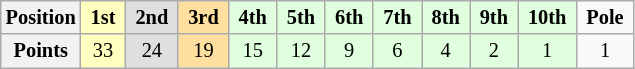<table class="wikitable" style="font-size:85%; text-align:center">
<tr>
<th>Position</th>
<td style="background:#FFFFBF;"> <strong>1st</strong> </td>
<td style="background:#DFDFDF;"> <strong>2nd</strong> </td>
<td style="background:#FFDF9F;"> <strong>3rd</strong> </td>
<td style="background:#DFFFDF;"> <strong>4th</strong> </td>
<td style="background:#DFFFDF;"> <strong>5th</strong> </td>
<td style="background:#DFFFDF;"> <strong>6th</strong> </td>
<td style="background:#DFFFDF;"> <strong>7th</strong> </td>
<td style="background:#DFFFDF;"> <strong>8th</strong> </td>
<td style="background:#DFFFDF;"> <strong>9th</strong> </td>
<td style="background:#DFFFDF;"> <strong>10th</strong> </td>
<td> <strong>Pole</strong> </td>
</tr>
<tr>
<th>Points</th>
<td style="background:#FFFFBF;">33</td>
<td style="background:#DFDFDF;">24</td>
<td style="background:#FFDF9F;">19</td>
<td style="background:#DFFFDF;">15</td>
<td style="background:#DFFFDF;">12</td>
<td style="background:#DFFFDF;">9</td>
<td style="background:#DFFFDF;">6</td>
<td style="background:#DFFFDF;">4</td>
<td style="background:#DFFFDF;">2</td>
<td style="background:#DFFFDF;">1</td>
<td>1</td>
</tr>
</table>
